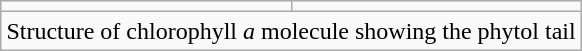<table style="margin:auto;"  class="wikitable">
<tr>
<td></td>
<td></td>
</tr>
<tr>
<td colspan="2" style="text-align:center;">Structure of chlorophyll <em>a</em> molecule showing the phytol tail</td>
</tr>
</table>
